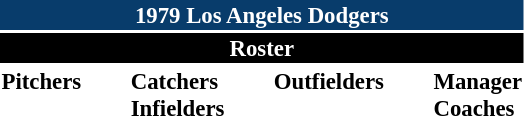<table class="toccolours" style="font-size: 95%;">
<tr>
<th colspan="10" style="background-color: #083c6b; color: white; text-align: center;">1979 Los Angeles Dodgers</th>
</tr>
<tr>
<td colspan="10" style="background-color: black; color: white; text-align: center;"><strong>Roster</strong></td>
</tr>
<tr>
<td valign="top"><strong>Pitchers</strong><br> 
 
  
 

 
 
 
 
 
 
 
 
  
 
  
</td>
<td width="25px"></td>
<td valign="top"><strong>Catchers</strong><br>


<strong>Infielders</strong>




</td>
<td width="25px"></td>
<td valign="top"><strong>Outfielders</strong><br>








</td>
<td width="25px"></td>
<td valign="top"><strong>Manager</strong><br>
<strong>Coaches</strong>




</td>
</tr>
</table>
